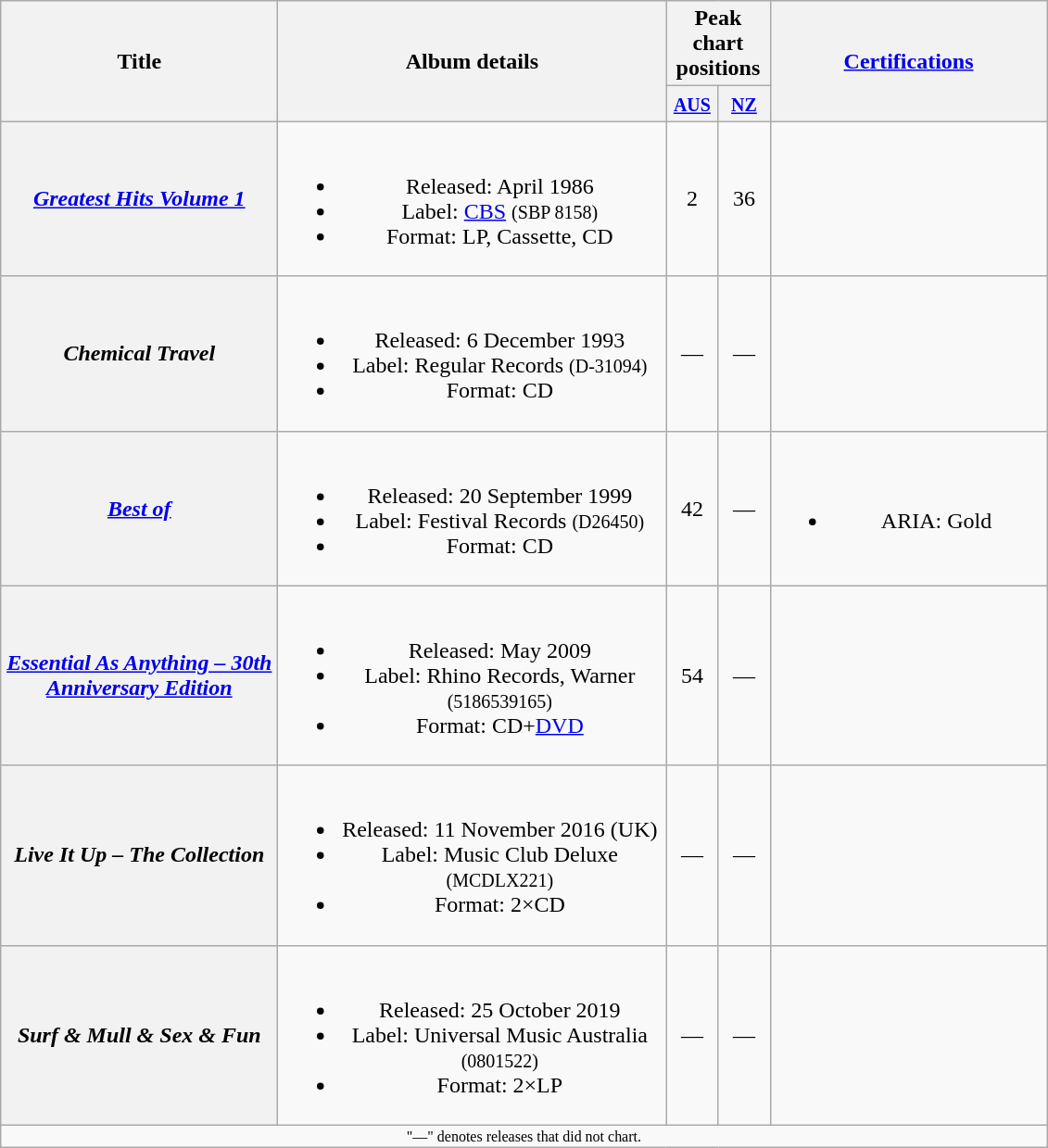<table class="wikitable plainrowheaders" style="text-align:center;" border="1">
<tr>
<th scope="col" rowspan="2" style="width:12em;">Title</th>
<th scope="col" rowspan="2" style="width:17em;">Album details</th>
<th scope="col" colspan="2">Peak chart positions</th>
<th scope="col" rowspan="2" style="width:12em;"><a href='#'>Certifications</a></th>
</tr>
<tr>
<th style="width:30px;"><small><a href='#'>AUS</a><br></small></th>
<th style="width:30px;"><small><a href='#'>NZ</a><br></small></th>
</tr>
<tr>
<th scope="row"><em><a href='#'>Greatest Hits Volume 1</a></em></th>
<td><br><ul><li>Released: April 1986</li><li>Label: <a href='#'>CBS</a> <small>(SBP 8158)</small></li><li>Format: LP, Cassette, CD</li></ul></td>
<td style="text-align:center;">2</td>
<td style="text-align:center;">36</td>
<td></td>
</tr>
<tr>
<th scope="row"><em>Chemical Travel </em></th>
<td><br><ul><li>Released: 6 December 1993</li><li>Label: Regular Records <small>(D-31094)</small></li><li>Format: CD</li></ul></td>
<td style="text-align:center;">—</td>
<td style="text-align:center;">—</td>
<td></td>
</tr>
<tr>
<th scope="row"><em><a href='#'>Best of</a></em></th>
<td><br><ul><li>Released: 20 September 1999</li><li>Label: Festival Records <small>(D26450)</small></li><li>Format: CD</li></ul></td>
<td style="text-align:center;">42</td>
<td style="text-align:center;">—</td>
<td><br><ul><li>ARIA: Gold</li></ul></td>
</tr>
<tr>
<th scope="row"><em><a href='#'>Essential As Anything – 30th Anniversary Edition</a></em></th>
<td><br><ul><li>Released: May 2009</li><li>Label: Rhino Records, Warner <small>(5186539165)</small></li><li>Format: CD+<a href='#'>DVD</a></li></ul></td>
<td style="text-align:center;">54</td>
<td style="text-align:center;">—</td>
<td></td>
</tr>
<tr>
<th scope="row"><em>Live It Up – The Collection</em></th>
<td><br><ul><li>Released: 11 November 2016 (UK)</li><li>Label: Music Club Deluxe <small>(MCDLX221)</small></li><li>Format: 2×CD</li></ul></td>
<td style="text-align:center;">—</td>
<td style="text-align:center;">—</td>
<td></td>
</tr>
<tr>
<th scope="row"><em>Surf & Mull & Sex & Fun</em></th>
<td><br><ul><li>Released: 25 October 2019</li><li>Label: Universal Music Australia <small>(0801522)</small></li><li>Format: 2×LP</li></ul></td>
<td style="text-align:center;">—</td>
<td style="text-align:center;">—</td>
<td></td>
</tr>
<tr>
<td colspan="5" style="text-align:center; font-size:8pt;">"—" denotes releases that did not chart.</td>
</tr>
</table>
